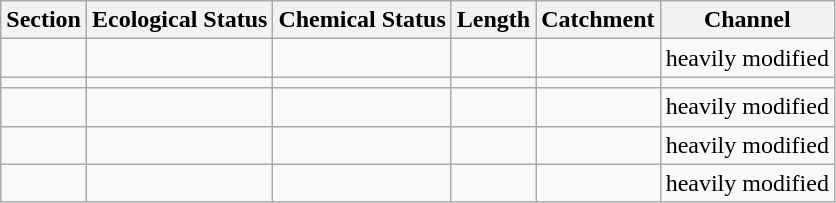<table class="wikitable">
<tr>
<th>Section</th>
<th>Ecological Status</th>
<th>Chemical Status</th>
<th>Length</th>
<th>Catchment</th>
<th>Channel</th>
</tr>
<tr>
<td></td>
<td></td>
<td></td>
<td></td>
<td></td>
<td>heavily modified</td>
</tr>
<tr>
<td></td>
<td></td>
<td></td>
<td></td>
<td></td>
<td></td>
</tr>
<tr>
<td></td>
<td></td>
<td></td>
<td></td>
<td></td>
<td>heavily modified</td>
</tr>
<tr>
<td></td>
<td></td>
<td></td>
<td></td>
<td></td>
<td>heavily modified</td>
</tr>
<tr>
<td></td>
<td></td>
<td></td>
<td></td>
<td></td>
<td>heavily modified</td>
</tr>
</table>
